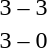<table style="text-align:center">
<tr>
<th width=200></th>
<th width=100></th>
<th width=200></th>
</tr>
<tr>
<td align=right><strong></strong></td>
<td>3 – 3</td>
<td align=left></td>
</tr>
<tr>
<td align=right><strong></strong></td>
<td>3 – 0</td>
<td align=left></td>
</tr>
</table>
